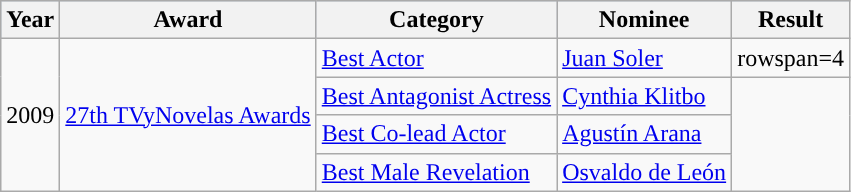<table class="wikitable">
<tr style="background:#b0c4de;">
<th>Year</th>
<th>Award</th>
<th>Category</th>
<th>Nominee</th>
<th>Result</th>
</tr>
<tr>
<td rowspan=4>2009</td>
<td rowspan=4><a href='#'>27th TVyNovelas Awards</a></td>
<td><a href='#'>Best Actor</a></td>
<td><a href='#'>Juan Soler</a></td>
<td>rowspan=4 </td>
</tr>
<tr>
<td><a href='#'>Best Antagonist Actress</a></td>
<td><a href='#'>Cynthia Klitbo</a></td>
</tr>
<tr>
<td><a href='#'>Best Co-lead Actor</a></td>
<td><a href='#'>Agustín Arana</a></td>
</tr>
<tr>
<td><a href='#'>Best Male Revelation</a></td>
<td><a href='#'>Osvaldo de León</a></td>
</tr>
</table>
